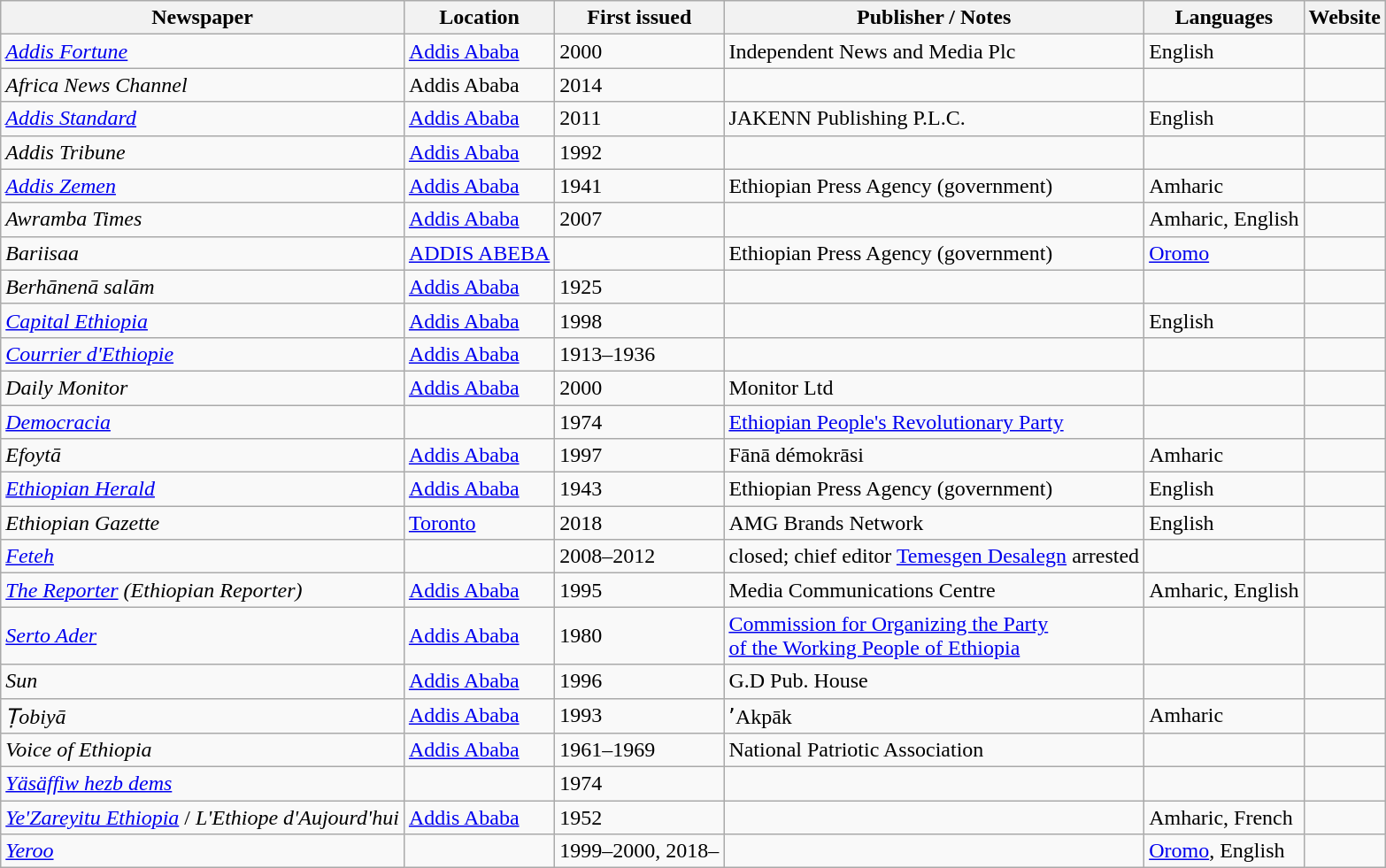<table class="wikitable sortable">
<tr>
<th>Newspaper</th>
<th>Location</th>
<th>First issued</th>
<th>Publisher / Notes</th>
<th>Languages</th>
<th>Website</th>
</tr>
<tr>
<td><em><a href='#'>Addis Fortune</a></em></td>
<td><a href='#'>Addis Ababa</a></td>
<td>2000</td>
<td>Independent News and Media Plc</td>
<td>English</td>
<td></td>
</tr>
<tr>
<td><em>Africa News Channel</em></td>
<td>Addis Ababa</td>
<td>2014</td>
<td></td>
<td></td>
<td></td>
</tr>
<tr>
<td><em><a href='#'>Addis Standard</a></em></td>
<td><a href='#'>Addis Ababa</a></td>
<td>2011</td>
<td>JAKENN Publishing P.L.C.</td>
<td>English</td>
<td></td>
</tr>
<tr>
<td><em>Addis Tribune</em></td>
<td><a href='#'>Addis Ababa</a></td>
<td>1992</td>
<td></td>
<td></td>
<td></td>
</tr>
<tr>
<td><em><a href='#'>Addis Zemen</a></em></td>
<td><a href='#'>Addis Ababa</a></td>
<td>1941</td>
<td>Ethiopian Press Agency (government)</td>
<td>Amharic</td>
<td></td>
</tr>
<tr>
<td><em>Awramba Times</em></td>
<td><a href='#'>Addis Ababa</a></td>
<td>2007</td>
<td></td>
<td>Amharic, English</td>
<td></td>
</tr>
<tr>
<td><em>Bariisaa</em></td>
<td><a href='#'>ADDIS ABEBA</a></td>
<td></td>
<td>Ethiopian Press Agency (government)</td>
<td><a href='#'>Oromo</a></td>
<td></td>
</tr>
<tr>
<td><em>Berhānenā salām</em></td>
<td><a href='#'>Addis Ababa</a></td>
<td>1925</td>
<td></td>
<td></td>
<td></td>
</tr>
<tr>
<td><em><a href='#'>Capital Ethiopia</a></em></td>
<td><a href='#'>Addis Ababa</a></td>
<td>1998</td>
<td></td>
<td>English</td>
<td></td>
</tr>
<tr>
<td><em><a href='#'>Courrier d'Ethiopie</a></em></td>
<td><a href='#'>Addis Ababa</a></td>
<td>1913–1936</td>
<td></td>
<td></td>
<td></td>
</tr>
<tr>
<td><em>Daily Monitor</em></td>
<td><a href='#'>Addis Ababa</a></td>
<td>2000</td>
<td>Monitor Ltd</td>
<td></td>
<td></td>
</tr>
<tr>
<td><em><a href='#'>Democracia</a></em></td>
<td></td>
<td>1974</td>
<td><a href='#'>Ethiopian People's Revolutionary Party</a></td>
<td></td>
<td></td>
</tr>
<tr>
<td><em>Efoytā</em></td>
<td><a href='#'>Addis Ababa</a></td>
<td>1997</td>
<td>Fānā démokrāsi</td>
<td>Amharic</td>
<td></td>
</tr>
<tr>
<td><em><a href='#'>Ethiopian Herald</a></em></td>
<td><a href='#'>Addis Ababa</a></td>
<td>1943</td>
<td>Ethiopian Press Agency (government)</td>
<td>English</td>
<td></td>
</tr>
<tr>
<td><em>Ethiopian Gazette</em></td>
<td><a href='#'>Toronto</a></td>
<td>2018</td>
<td>AMG Brands Network</td>
<td>English</td>
<td></td>
</tr>
<tr>
<td><em><a href='#'>Feteh</a></em></td>
<td></td>
<td>2008–2012</td>
<td>closed; chief editor <a href='#'>Temesgen Desalegn</a> arrested</td>
<td></td>
<td></td>
</tr>
<tr>
<td><em><a href='#'>The Reporter</a> (Ethiopian Reporter)</em></td>
<td><a href='#'>Addis Ababa</a></td>
<td>1995</td>
<td>Media Communications Centre</td>
<td>Amharic, English</td>
<td></td>
</tr>
<tr>
<td><em><a href='#'>Serto Ader</a></em></td>
<td><a href='#'>Addis Ababa</a></td>
<td>1980</td>
<td><a href='#'>Commission for Organizing the Party<br> of the Working People of Ethiopia</a></td>
<td></td>
<td></td>
</tr>
<tr>
<td><em>Sun</em></td>
<td><a href='#'>Addis Ababa</a></td>
<td>1996</td>
<td>G.D Pub. House</td>
<td></td>
<td></td>
</tr>
<tr>
<td><em>Ṭobiyā</em></td>
<td><a href='#'>Addis Ababa</a></td>
<td>1993</td>
<td>ʼAkpāk</td>
<td>Amharic</td>
<td></td>
</tr>
<tr>
<td><em>Voice of Ethiopia</em></td>
<td><a href='#'>Addis Ababa</a></td>
<td>1961–1969</td>
<td>National Patriotic Association</td>
<td></td>
<td></td>
</tr>
<tr>
<td><em><a href='#'>Yäsäffiw hezb dems</a></em></td>
<td></td>
<td>1974</td>
<td></td>
<td></td>
<td></td>
</tr>
<tr>
<td><em><a href='#'>Ye'Zareyitu Ethiopia</a></em> / <em>L'Ethiope d'Aujourd'hui</em></td>
<td><a href='#'>Addis Ababa</a></td>
<td>1952</td>
<td></td>
<td>Amharic, French</td>
<td></td>
</tr>
<tr>
<td><em><a href='#'>Yeroo</a></em></td>
<td></td>
<td>1999–2000, 2018–</td>
<td></td>
<td><a href='#'>Oromo</a>, English</td>
<td></td>
</tr>
</table>
